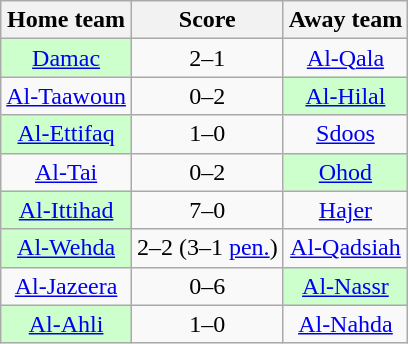<table class="wikitable" style="text-align: center">
<tr>
<th>Home team</th>
<th>Score</th>
<th>Away team</th>
</tr>
<tr>
<td bgcolor="ccffcc"><a href='#'>Damac</a></td>
<td>2–1</td>
<td><a href='#'>Al-Qala</a></td>
</tr>
<tr>
<td><a href='#'>Al-Taawoun</a></td>
<td>0–2</td>
<td bgcolor="ccffcc"><a href='#'>Al-Hilal</a></td>
</tr>
<tr>
<td bgcolor="ccffcc"><a href='#'>Al-Ettifaq</a></td>
<td>1–0</td>
<td><a href='#'>Sdoos</a></td>
</tr>
<tr>
<td><a href='#'>Al-Tai</a></td>
<td>0–2</td>
<td bgcolor="ccffcc"><a href='#'>Ohod</a></td>
</tr>
<tr>
<td bgcolor="ccffcc"><a href='#'>Al-Ittihad</a></td>
<td>7–0</td>
<td><a href='#'>Hajer</a></td>
</tr>
<tr>
<td bgcolor="ccffcc"><a href='#'>Al-Wehda</a></td>
<td>2–2 (3–1 <a href='#'>pen.</a>)</td>
<td><a href='#'>Al-Qadsiah</a></td>
</tr>
<tr>
<td><a href='#'>Al-Jazeera</a></td>
<td>0–6</td>
<td bgcolor="ccffcc"><a href='#'>Al-Nassr</a></td>
</tr>
<tr>
<td bgcolor="ccffcc"><a href='#'>Al-Ahli</a></td>
<td>1–0</td>
<td><a href='#'>Al-Nahda</a></td>
</tr>
</table>
